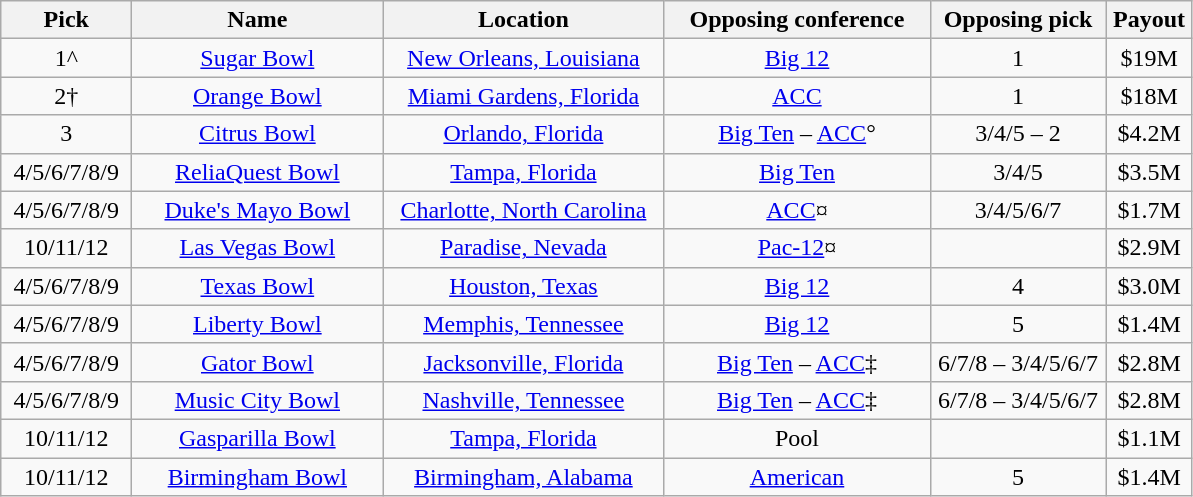<table class="wikitable sortable" style="text-align: center">
<tr>
<th style="width:80px;">Pick</th>
<th style="width:160px;">Name</th>
<th style="width:180px;">Location</th>
<th style="width:170px;">Opposing conference</th>
<th style="width:110px;">Opposing pick</th>
<th style="width:50px;">Payout</th>
</tr>
<tr>
<td>1^</td>
<td><a href='#'>Sugar Bowl</a></td>
<td><a href='#'>New Orleans, Louisiana</a></td>
<td><a href='#'>Big 12</a></td>
<td>1</td>
<td>$19M</td>
</tr>
<tr>
<td>2†</td>
<td><a href='#'>Orange Bowl</a></td>
<td><a href='#'>Miami Gardens, Florida</a></td>
<td><a href='#'>ACC</a></td>
<td>1</td>
<td>$18M</td>
</tr>
<tr>
<td>3</td>
<td><a href='#'>Citrus Bowl</a></td>
<td><a href='#'>Orlando, Florida</a></td>
<td><a href='#'>Big Ten</a> – <a href='#'>ACC</a>°</td>
<td>3/4/5 – 2</td>
<td>$4.2M</td>
</tr>
<tr>
<td>4/5/6/7/8/9</td>
<td><a href='#'>ReliaQuest Bowl</a></td>
<td><a href='#'>Tampa, Florida</a></td>
<td><a href='#'>Big Ten</a></td>
<td>3/4/5</td>
<td>$3.5M</td>
</tr>
<tr>
<td>4/5/6/7/8/9</td>
<td><a href='#'>Duke's Mayo Bowl</a></td>
<td><a href='#'>Charlotte, North Carolina</a></td>
<td><a href='#'>ACC</a>¤</td>
<td>3/4/5/6/7</td>
<td>$1.7M</td>
</tr>
<tr>
<td>10/11/12</td>
<td><a href='#'>Las Vegas Bowl</a></td>
<td><a href='#'>Paradise, Nevada</a></td>
<td><a href='#'>Pac-12</a>¤</td>
<td></td>
<td>$2.9M</td>
</tr>
<tr>
<td>4/5/6/7/8/9</td>
<td><a href='#'>Texas Bowl</a></td>
<td><a href='#'>Houston, Texas</a></td>
<td><a href='#'>Big 12</a></td>
<td>4</td>
<td>$3.0M</td>
</tr>
<tr>
<td>4/5/6/7/8/9</td>
<td><a href='#'>Liberty Bowl</a></td>
<td><a href='#'>Memphis, Tennessee</a></td>
<td><a href='#'>Big 12</a></td>
<td>5</td>
<td>$1.4M</td>
</tr>
<tr>
<td>4/5/6/7/8/9</td>
<td><a href='#'>Gator Bowl</a></td>
<td><a href='#'>Jacksonville, Florida</a></td>
<td><a href='#'>Big Ten</a> – <a href='#'>ACC</a>‡</td>
<td>6/7/8 – 3/4/5/6/7</td>
<td>$2.8M</td>
</tr>
<tr>
<td>4/5/6/7/8/9</td>
<td><a href='#'>Music City Bowl</a></td>
<td><a href='#'>Nashville, Tennessee</a></td>
<td><a href='#'>Big Ten</a> – <a href='#'>ACC</a>‡</td>
<td>6/7/8 – 3/4/5/6/7</td>
<td>$2.8M</td>
</tr>
<tr>
<td>10/11/12</td>
<td><a href='#'>Gasparilla Bowl</a></td>
<td><a href='#'>Tampa, Florida</a></td>
<td>Pool</td>
<td></td>
<td>$1.1M</td>
</tr>
<tr>
<td>10/11/12</td>
<td><a href='#'>Birmingham Bowl</a></td>
<td><a href='#'>Birmingham, Alabama</a></td>
<td><a href='#'>American</a></td>
<td>5</td>
<td>$1.4M</td>
</tr>
</table>
